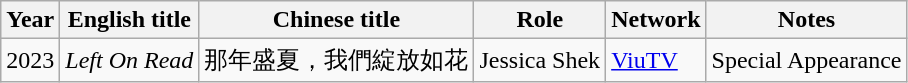<table class="wikitable sortable">
<tr>
<th>Year</th>
<th>English title</th>
<th>Chinese title</th>
<th>Role</th>
<th>Network</th>
<th class="unsortable">Notes</th>
</tr>
<tr>
<td>2023</td>
<td><em>Left On Read</em></td>
<td>那年盛夏，我們綻放如花</td>
<td>Jessica Shek</td>
<td><a href='#'>ViuTV</a></td>
<td>Special Appearance</td>
</tr>
</table>
